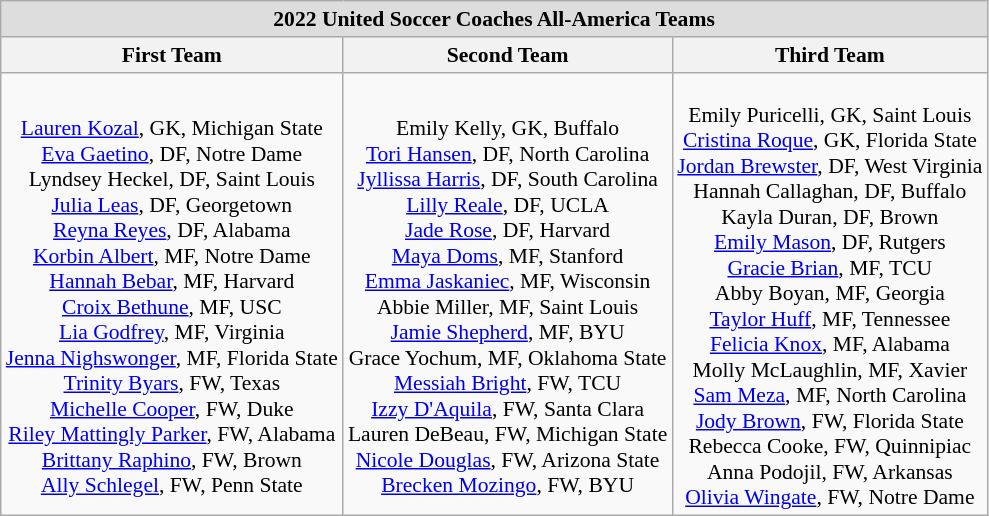<table class="wikitable" style="white-space:nowrap; font-size:90%;">
<tr>
<td colspan="7" style="text-align:center; background:#ddd;"><strong>2022 United Soccer Coaches All-America Teams</strong></td>
</tr>
<tr>
<th>First Team</th>
<th>Second Team</th>
<th>Third Team</th>
</tr>
<tr>
<td align="center"><br><a href='#'>Lauren Kozal</a>, GK, Michigan State<br>
<a href='#'>Eva Gaetino</a>, DF, Notre Dame<br>
Lyndsey Heckel, DF, Saint Louis<br>
<a href='#'>Julia Leas</a>, DF, Georgetown<br>
<a href='#'>Reyna Reyes</a>, DF, Alabama<br>
<a href='#'>Korbin Albert</a>, MF, Notre Dame<br>
<a href='#'>Hannah Bebar</a>, MF, Harvard<br>
<a href='#'>Croix Bethune</a>, MF, USC<br>
<a href='#'>Lia Godfrey</a>, MF, Virginia<br>
<a href='#'>Jenna Nighswonger</a>, MF, Florida State<br>
<a href='#'>Trinity Byars</a>, FW, Texas<br>
<a href='#'>Michelle Cooper</a>, FW, Duke<br>
<a href='#'>Riley Mattingly Parker</a>, FW, Alabama<br>
<a href='#'>Brittany Raphino</a>, FW, Brown<br>
<a href='#'>Ally Schlegel</a>, FW, Penn State</td>
<td align="center"><br>Emily Kelly, GK, Buffalo<br>
<a href='#'>Tori Hansen</a>, DF, North Carolina<br>
<a href='#'>Jyllissa Harris</a>, DF, South Carolina<br>
<a href='#'>Lilly Reale</a>, DF, UCLA<br>
<a href='#'>Jade Rose</a>, DF, Harvard<br>
<a href='#'>Maya Doms</a>, MF, Stanford<br>
<a href='#'>Emma Jaskaniec</a>, MF, Wisconsin<br>
Abbie Miller, MF, Saint Louis<br>
<a href='#'>Jamie Shepherd</a>, MF, BYU<br>
Grace Yochum, MF, Oklahoma State<br>
<a href='#'>Messiah Bright</a>, FW, TCU<br>
<a href='#'>Izzy D'Aquila</a>, FW, Santa Clara<br>
Lauren DeBeau, FW, Michigan State<br>
<a href='#'>Nicole Douglas</a>, FW, Arizona State<br>
<a href='#'>Brecken Mozingo</a>, FW, BYU</td>
<td align="center"><br>Emily Puricelli, GK, Saint Louis<br>
<a href='#'>Cristina Roque</a>, GK, Florida State<br>
<a href='#'>Jordan Brewster</a>, DF, West Virginia<br>
Hannah Callaghan, DF, Buffalo<br>
Kayla Duran, DF, Brown<br>
<a href='#'>Emily Mason</a>, DF, Rutgers<br>
<a href='#'>Gracie Brian</a>, MF, TCU<br>
Abby Boyan, MF, Georgia<br>
<a href='#'>Taylor Huff</a>, MF, Tennessee<br>
<a href='#'>Felicia Knox</a>, MF, Alabama<br>
Molly McLaughlin, MF, Xavier<br>
<a href='#'>Sam Meza</a>, MF, North Carolina<br>
<a href='#'>Jody Brown</a>, FW, Florida State<br>
Rebecca Cooke, FW, Quinnipiac<br>
Anna Podojil, FW, Arkansas<br>
<a href='#'>Olivia Wingate</a>, FW, Notre Dame</td>
</tr>
</table>
